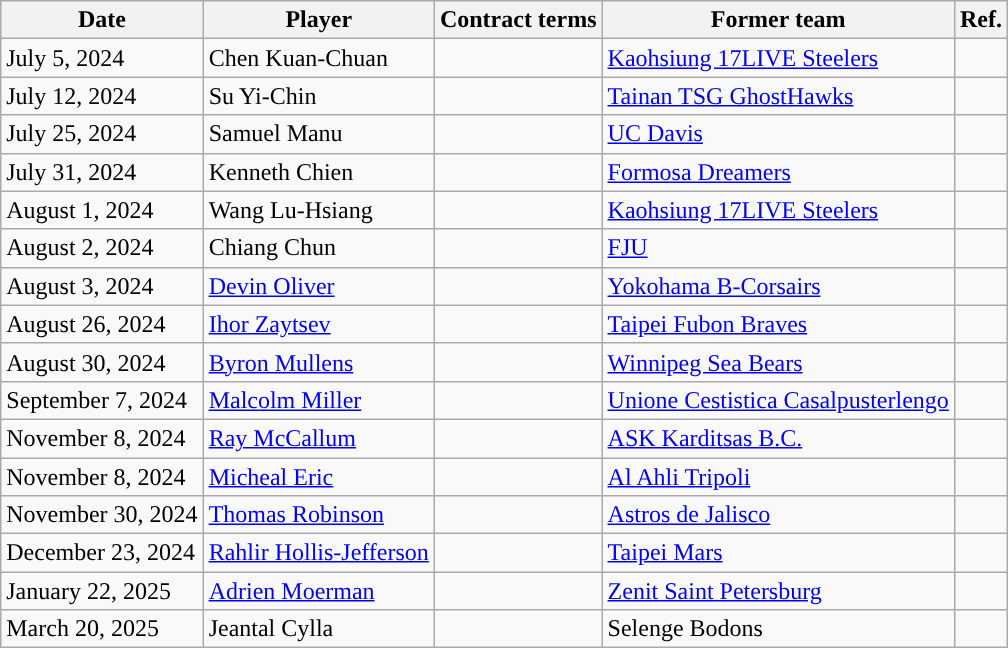<table class="wikitable">
<tr>
<th>Date</th>
<th>Player</th>
<th>Contract terms</th>
<th>Former team</th>
<th>Ref.</th>
</tr>
<tr>
<td>July 5, 2024</td>
<td>Chen Kuan-Chuan</td>
<td></td>
<td> <a href='#'>Kaohsiung 17LIVE Steelers</a></td>
<td></td>
</tr>
<tr>
<td>July 12, 2024</td>
<td>Su Yi-Chin</td>
<td></td>
<td> <a href='#'>Tainan TSG GhostHawks</a></td>
<td></td>
</tr>
<tr>
<td>July 25, 2024</td>
<td>Samuel Manu</td>
<td></td>
<td> <a href='#'>UC Davis</a></td>
<td></td>
</tr>
<tr>
<td>July 31, 2024</td>
<td>Kenneth Chien</td>
<td></td>
<td> <a href='#'>Formosa Dreamers</a></td>
<td></td>
</tr>
<tr>
<td>August 1, 2024</td>
<td>Wang Lu-Hsiang</td>
<td></td>
<td> <a href='#'>Kaohsiung 17LIVE Steelers</a></td>
<td></td>
</tr>
<tr>
<td>August 2, 2024</td>
<td>Chiang Chun</td>
<td></td>
<td> <a href='#'>FJU</a></td>
<td></td>
</tr>
<tr>
<td>August 3, 2024</td>
<td><a href='#'>Devin Oliver</a></td>
<td></td>
<td> <a href='#'>Yokohama B-Corsairs</a></td>
<td></td>
</tr>
<tr>
<td>August 26, 2024</td>
<td><a href='#'>Ihor Zaytsev</a></td>
<td></td>
<td> <a href='#'>Taipei Fubon Braves</a></td>
<td></td>
</tr>
<tr>
<td>August 30, 2024</td>
<td><a href='#'>Byron Mullens</a></td>
<td></td>
<td> <a href='#'>Winnipeg Sea Bears</a></td>
<td></td>
</tr>
<tr>
<td>September 7, 2024</td>
<td><a href='#'>Malcolm Miller</a></td>
<td></td>
<td> <a href='#'>Unione Cestistica Casalpusterlengo</a></td>
<td></td>
</tr>
<tr>
<td>November 8, 2024</td>
<td><a href='#'>Ray McCallum</a></td>
<td></td>
<td> <a href='#'>ASK Karditsas B.C.</a></td>
<td></td>
</tr>
<tr>
<td>November 8, 2024</td>
<td><a href='#'>Micheal Eric</a></td>
<td></td>
<td> <a href='#'>Al Ahli Tripoli</a></td>
<td></td>
</tr>
<tr>
<td>November 30, 2024</td>
<td><a href='#'>Thomas Robinson</a></td>
<td></td>
<td> <a href='#'>Astros de Jalisco</a></td>
<td></td>
</tr>
<tr>
<td>December 23, 2024</td>
<td><a href='#'>Rahlir Hollis-Jefferson</a></td>
<td></td>
<td> <a href='#'>Taipei Mars</a></td>
<td></td>
</tr>
<tr>
<td>January 22, 2025</td>
<td><a href='#'>Adrien Moerman</a></td>
<td></td>
<td> <a href='#'>Zenit Saint Petersburg</a></td>
<td></td>
</tr>
<tr>
<td>March 20, 2025</td>
<td>Jeantal Cylla</td>
<td></td>
<td> Selenge Bodons</td>
<td></td>
</tr>
</table>
